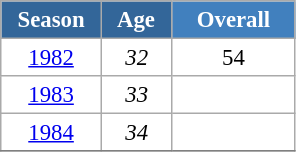<table class="wikitable" style="font-size:95%; text-align:center; border:grey solid 1px; border-collapse:collapse; background:#ffffff;">
<tr>
<th style="background-color:#369; color:white; width:60px;"> Season </th>
<th style="background-color:#369; color:white; width:40px;"> Age </th>
<th style="background-color:#4180be; color:white; width:75px;">Overall</th>
</tr>
<tr>
<td><a href='#'>1982</a></td>
<td><em>32</em></td>
<td>54</td>
</tr>
<tr>
<td><a href='#'>1983</a></td>
<td><em>33</em></td>
<td></td>
</tr>
<tr>
<td><a href='#'>1984</a></td>
<td><em>34</em></td>
<td></td>
</tr>
<tr>
</tr>
</table>
